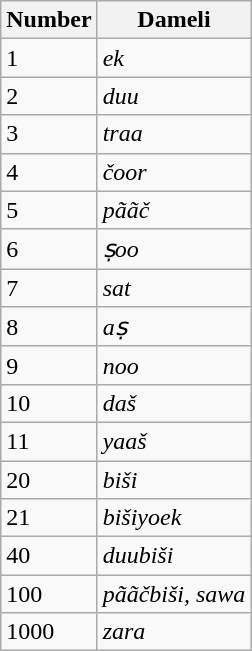<table class="wikitable">
<tr>
<th>Number</th>
<th>Dameli</th>
</tr>
<tr>
<td>1</td>
<td><em>ek</em></td>
</tr>
<tr>
<td>2</td>
<td><em>duu</em></td>
</tr>
<tr>
<td>3</td>
<td><em>traa</em></td>
</tr>
<tr>
<td>4</td>
<td><em>čoor</em></td>
</tr>
<tr>
<td>5</td>
<td><em>pããč</em></td>
</tr>
<tr>
<td>6</td>
<td><em>ṣoo</em></td>
</tr>
<tr>
<td>7</td>
<td><em>sat</em></td>
</tr>
<tr>
<td>8</td>
<td><em>aṣ</em></td>
</tr>
<tr>
<td>9</td>
<td><em>noo</em></td>
</tr>
<tr>
<td>10</td>
<td><em>daš</em></td>
</tr>
<tr>
<td>11</td>
<td><em>yaaš</em></td>
</tr>
<tr>
<td>20</td>
<td><em>biši</em></td>
</tr>
<tr>
<td>21</td>
<td><em>bišiyoek</em></td>
</tr>
<tr>
<td>40</td>
<td><em>duubiši</em></td>
</tr>
<tr>
<td>100</td>
<td><em>pããčbiši, sawa</em></td>
</tr>
<tr>
<td>1000</td>
<td><em>zara</em></td>
</tr>
</table>
